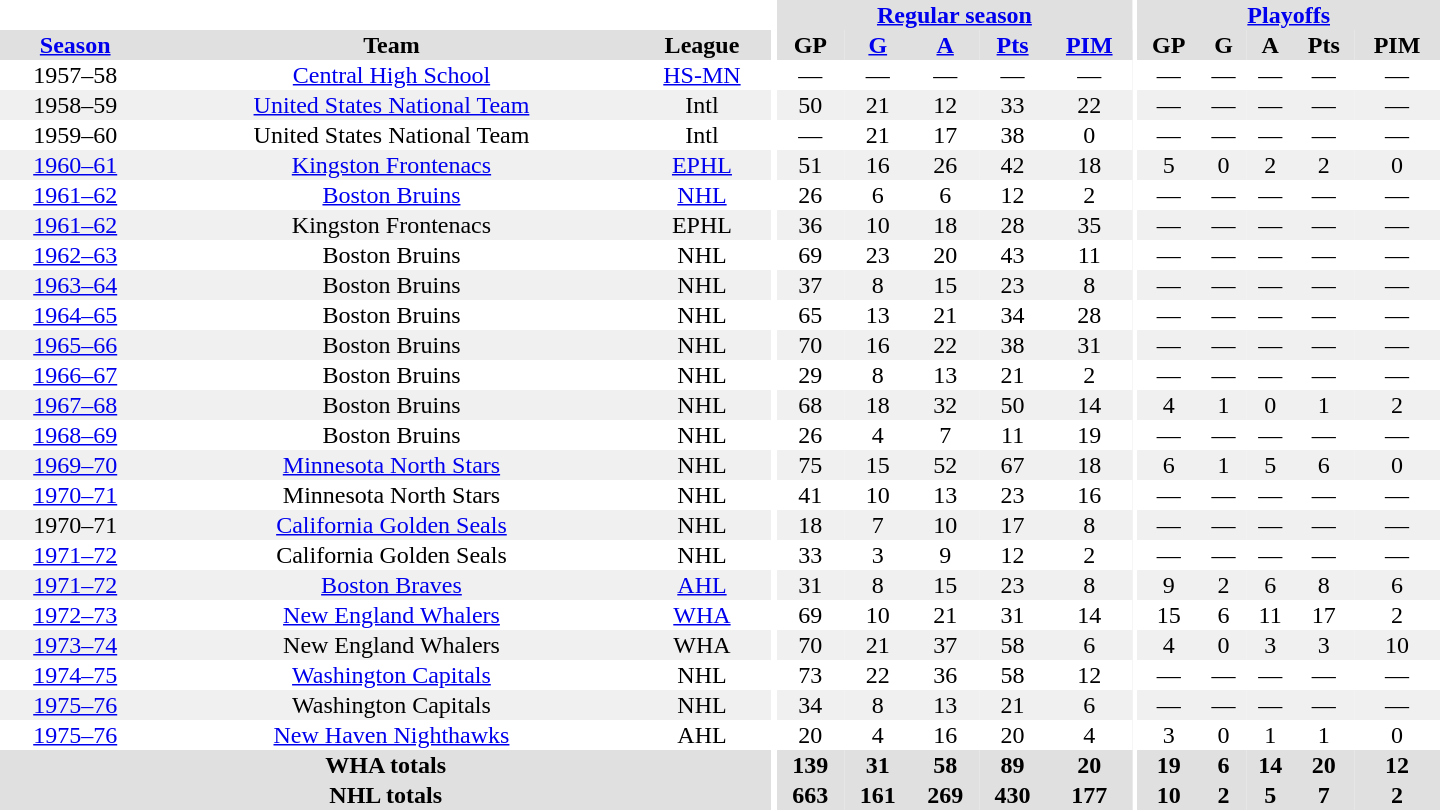<table border="0" cellpadding="1" cellspacing="0" style="text-align:center; width:60em">
<tr bgcolor="#e0e0e0">
<th colspan="3" bgcolor="#ffffff"></th>
<th rowspan="100" bgcolor="#ffffff"></th>
<th colspan="5"><a href='#'>Regular season</a></th>
<th rowspan="100" bgcolor="#ffffff"></th>
<th colspan="5"><a href='#'>Playoffs</a></th>
</tr>
<tr bgcolor="#e0e0e0">
<th><a href='#'>Season</a></th>
<th>Team</th>
<th>League</th>
<th>GP</th>
<th><a href='#'>G</a></th>
<th><a href='#'>A</a></th>
<th><a href='#'>Pts</a></th>
<th><a href='#'>PIM</a></th>
<th>GP</th>
<th>G</th>
<th>A</th>
<th>Pts</th>
<th>PIM</th>
</tr>
<tr>
<td>1957–58</td>
<td><a href='#'>Central High School</a></td>
<td><a href='#'>HS-MN</a></td>
<td>—</td>
<td>—</td>
<td>—</td>
<td>—</td>
<td>—</td>
<td>—</td>
<td>—</td>
<td>—</td>
<td>—</td>
<td>—</td>
</tr>
<tr bgcolor="#f0f0f0">
<td>1958–59</td>
<td><a href='#'>United States National Team</a></td>
<td>Intl</td>
<td>50</td>
<td>21</td>
<td>12</td>
<td>33</td>
<td>22</td>
<td>—</td>
<td>—</td>
<td>—</td>
<td>—</td>
<td>—</td>
</tr>
<tr>
<td>1959–60</td>
<td>United States National Team</td>
<td>Intl</td>
<td>—</td>
<td>21</td>
<td>17</td>
<td>38</td>
<td>0</td>
<td>—</td>
<td>—</td>
<td>—</td>
<td>—</td>
<td>—</td>
</tr>
<tr bgcolor="#f0f0f0">
<td><a href='#'>1960–61</a></td>
<td><a href='#'>Kingston Frontenacs</a></td>
<td><a href='#'>EPHL</a></td>
<td>51</td>
<td>16</td>
<td>26</td>
<td>42</td>
<td>18</td>
<td>5</td>
<td>0</td>
<td>2</td>
<td>2</td>
<td>0</td>
</tr>
<tr>
<td><a href='#'>1961–62</a></td>
<td><a href='#'>Boston Bruins</a></td>
<td><a href='#'>NHL</a></td>
<td>26</td>
<td>6</td>
<td>6</td>
<td>12</td>
<td>2</td>
<td>—</td>
<td>—</td>
<td>—</td>
<td>—</td>
<td>—</td>
</tr>
<tr bgcolor="#f0f0f0">
<td><a href='#'>1961–62</a></td>
<td>Kingston Frontenacs</td>
<td>EPHL</td>
<td>36</td>
<td>10</td>
<td>18</td>
<td>28</td>
<td>35</td>
<td>—</td>
<td>—</td>
<td>—</td>
<td>—</td>
<td>—</td>
</tr>
<tr>
<td><a href='#'>1962–63</a></td>
<td>Boston Bruins</td>
<td>NHL</td>
<td>69</td>
<td>23</td>
<td>20</td>
<td>43</td>
<td>11</td>
<td>—</td>
<td>—</td>
<td>—</td>
<td>—</td>
<td>—</td>
</tr>
<tr bgcolor="#f0f0f0">
<td><a href='#'>1963–64</a></td>
<td>Boston Bruins</td>
<td>NHL</td>
<td>37</td>
<td>8</td>
<td>15</td>
<td>23</td>
<td>8</td>
<td>—</td>
<td>—</td>
<td>—</td>
<td>—</td>
<td>—</td>
</tr>
<tr>
<td><a href='#'>1964–65</a></td>
<td>Boston Bruins</td>
<td>NHL</td>
<td>65</td>
<td>13</td>
<td>21</td>
<td>34</td>
<td>28</td>
<td>—</td>
<td>—</td>
<td>—</td>
<td>—</td>
<td>—</td>
</tr>
<tr bgcolor="#f0f0f0">
<td><a href='#'>1965–66</a></td>
<td>Boston Bruins</td>
<td>NHL</td>
<td>70</td>
<td>16</td>
<td>22</td>
<td>38</td>
<td>31</td>
<td>—</td>
<td>—</td>
<td>—</td>
<td>—</td>
<td>—</td>
</tr>
<tr>
<td><a href='#'>1966–67</a></td>
<td>Boston Bruins</td>
<td>NHL</td>
<td>29</td>
<td>8</td>
<td>13</td>
<td>21</td>
<td>2</td>
<td>—</td>
<td>—</td>
<td>—</td>
<td>—</td>
<td>—</td>
</tr>
<tr bgcolor="#f0f0f0">
<td><a href='#'>1967–68</a></td>
<td>Boston Bruins</td>
<td>NHL</td>
<td>68</td>
<td>18</td>
<td>32</td>
<td>50</td>
<td>14</td>
<td>4</td>
<td>1</td>
<td>0</td>
<td>1</td>
<td>2</td>
</tr>
<tr>
<td><a href='#'>1968–69</a></td>
<td>Boston Bruins</td>
<td>NHL</td>
<td>26</td>
<td>4</td>
<td>7</td>
<td>11</td>
<td>19</td>
<td>—</td>
<td>—</td>
<td>—</td>
<td>—</td>
<td>—</td>
</tr>
<tr bgcolor="#f0f0f0">
<td><a href='#'>1969–70</a></td>
<td><a href='#'>Minnesota North Stars</a></td>
<td>NHL</td>
<td>75</td>
<td>15</td>
<td>52</td>
<td>67</td>
<td>18</td>
<td>6</td>
<td>1</td>
<td>5</td>
<td>6</td>
<td>0</td>
</tr>
<tr>
<td><a href='#'>1970–71</a></td>
<td>Minnesota North Stars</td>
<td>NHL</td>
<td>41</td>
<td>10</td>
<td>13</td>
<td>23</td>
<td>16</td>
<td>—</td>
<td>—</td>
<td>—</td>
<td>—</td>
<td>—</td>
</tr>
<tr bgcolor="#f0f0f0">
<td>1970–71</td>
<td><a href='#'>California Golden Seals</a></td>
<td>NHL</td>
<td>18</td>
<td>7</td>
<td>10</td>
<td>17</td>
<td>8</td>
<td>—</td>
<td>—</td>
<td>—</td>
<td>—</td>
<td>—</td>
</tr>
<tr>
<td><a href='#'>1971–72</a></td>
<td>California Golden Seals</td>
<td>NHL</td>
<td>33</td>
<td>3</td>
<td>9</td>
<td>12</td>
<td>2</td>
<td>—</td>
<td>—</td>
<td>—</td>
<td>—</td>
<td>—</td>
</tr>
<tr bgcolor="#f0f0f0">
<td><a href='#'>1971–72</a></td>
<td><a href='#'>Boston Braves</a></td>
<td><a href='#'>AHL</a></td>
<td>31</td>
<td>8</td>
<td>15</td>
<td>23</td>
<td>8</td>
<td>9</td>
<td>2</td>
<td>6</td>
<td>8</td>
<td>6</td>
</tr>
<tr>
<td><a href='#'>1972–73</a></td>
<td><a href='#'>New England Whalers</a></td>
<td><a href='#'>WHA</a></td>
<td>69</td>
<td>10</td>
<td>21</td>
<td>31</td>
<td>14</td>
<td>15</td>
<td>6</td>
<td>11</td>
<td>17</td>
<td>2</td>
</tr>
<tr bgcolor="#f0f0f0">
<td><a href='#'>1973–74</a></td>
<td>New England Whalers</td>
<td>WHA</td>
<td>70</td>
<td>21</td>
<td>37</td>
<td>58</td>
<td>6</td>
<td>4</td>
<td>0</td>
<td>3</td>
<td>3</td>
<td>10</td>
</tr>
<tr>
<td><a href='#'>1974–75</a></td>
<td><a href='#'>Washington Capitals</a></td>
<td>NHL</td>
<td>73</td>
<td>22</td>
<td>36</td>
<td>58</td>
<td>12</td>
<td>—</td>
<td>—</td>
<td>—</td>
<td>—</td>
<td>—</td>
</tr>
<tr bgcolor="#f0f0f0">
<td><a href='#'>1975–76</a></td>
<td>Washington Capitals</td>
<td>NHL</td>
<td>34</td>
<td>8</td>
<td>13</td>
<td>21</td>
<td>6</td>
<td>—</td>
<td>—</td>
<td>—</td>
<td>—</td>
<td>—</td>
</tr>
<tr>
<td><a href='#'>1975–76</a></td>
<td><a href='#'>New Haven Nighthawks</a></td>
<td>AHL</td>
<td>20</td>
<td>4</td>
<td>16</td>
<td>20</td>
<td>4</td>
<td>3</td>
<td>0</td>
<td>1</td>
<td>1</td>
<td>0</td>
</tr>
<tr bgcolor="#e0e0e0">
<th colspan="3">WHA totals</th>
<th>139</th>
<th>31</th>
<th>58</th>
<th>89</th>
<th>20</th>
<th>19</th>
<th>6</th>
<th>14</th>
<th>20</th>
<th>12</th>
</tr>
<tr bgcolor="#e0e0e0">
<th colspan="3">NHL totals</th>
<th>663</th>
<th>161</th>
<th>269</th>
<th>430</th>
<th>177</th>
<th>10</th>
<th>2</th>
<th>5</th>
<th>7</th>
<th>2</th>
</tr>
</table>
